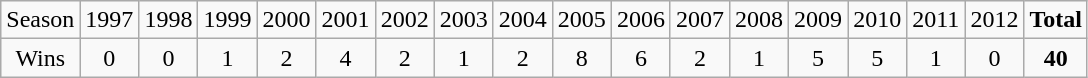<table class="wikitable sortable">
<tr>
<td>Season</td>
<td>1997</td>
<td>1998</td>
<td>1999</td>
<td>2000</td>
<td>2001</td>
<td>2002</td>
<td>2003</td>
<td>2004</td>
<td>2005</td>
<td>2006</td>
<td>2007</td>
<td>2008</td>
<td>2009</td>
<td>2010</td>
<td>2011</td>
<td>2012</td>
<td><strong>Total</strong></td>
</tr>
<tr align=center>
<td>Wins</td>
<td>0</td>
<td>0</td>
<td>1</td>
<td>2</td>
<td>4</td>
<td>2</td>
<td>1</td>
<td>2</td>
<td>8</td>
<td>6</td>
<td>2</td>
<td>1</td>
<td>5</td>
<td>5</td>
<td>1</td>
<td>0</td>
<td><strong>40</strong></td>
</tr>
</table>
